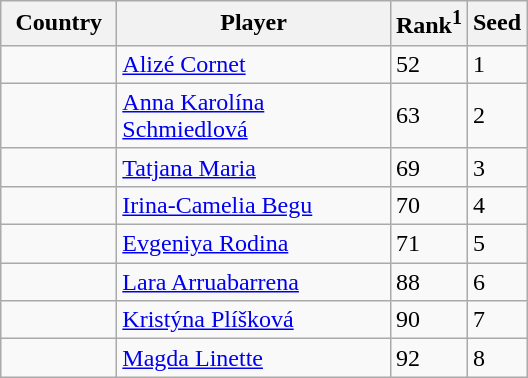<table class="sortable wikitable">
<tr>
<th width="70">Country</th>
<th width="175">Player</th>
<th>Rank<sup>1</sup></th>
<th>Seed</th>
</tr>
<tr>
<td></td>
<td><a href='#'>Alizé Cornet</a></td>
<td>52</td>
<td>1</td>
</tr>
<tr>
<td></td>
<td><a href='#'>Anna Karolína Schmiedlová</a></td>
<td>63</td>
<td>2</td>
</tr>
<tr>
<td></td>
<td><a href='#'>Tatjana Maria</a></td>
<td>69</td>
<td>3</td>
</tr>
<tr>
<td></td>
<td><a href='#'>Irina-Camelia Begu</a></td>
<td>70</td>
<td>4</td>
</tr>
<tr>
<td></td>
<td><a href='#'>Evgeniya Rodina</a></td>
<td>71</td>
<td>5</td>
</tr>
<tr>
<td></td>
<td><a href='#'>Lara Arruabarrena</a></td>
<td>88</td>
<td>6</td>
</tr>
<tr>
<td></td>
<td><a href='#'>Kristýna Plíšková</a></td>
<td>90</td>
<td>7</td>
</tr>
<tr>
<td></td>
<td><a href='#'>Magda Linette</a></td>
<td>92</td>
<td>8</td>
</tr>
</table>
